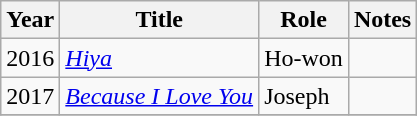<table class="wikitable">
<tr>
<th>Year</th>
<th>Title</th>
<th>Role</th>
<th>Notes</th>
</tr>
<tr>
<td>2016</td>
<td><em><a href='#'>Hiya</a></em></td>
<td>Ho-won</td>
<td></td>
</tr>
<tr>
<td>2017</td>
<td><em><a href='#'>Because I Love You</a></em></td>
<td>Joseph</td>
<td></td>
</tr>
<tr>
</tr>
</table>
